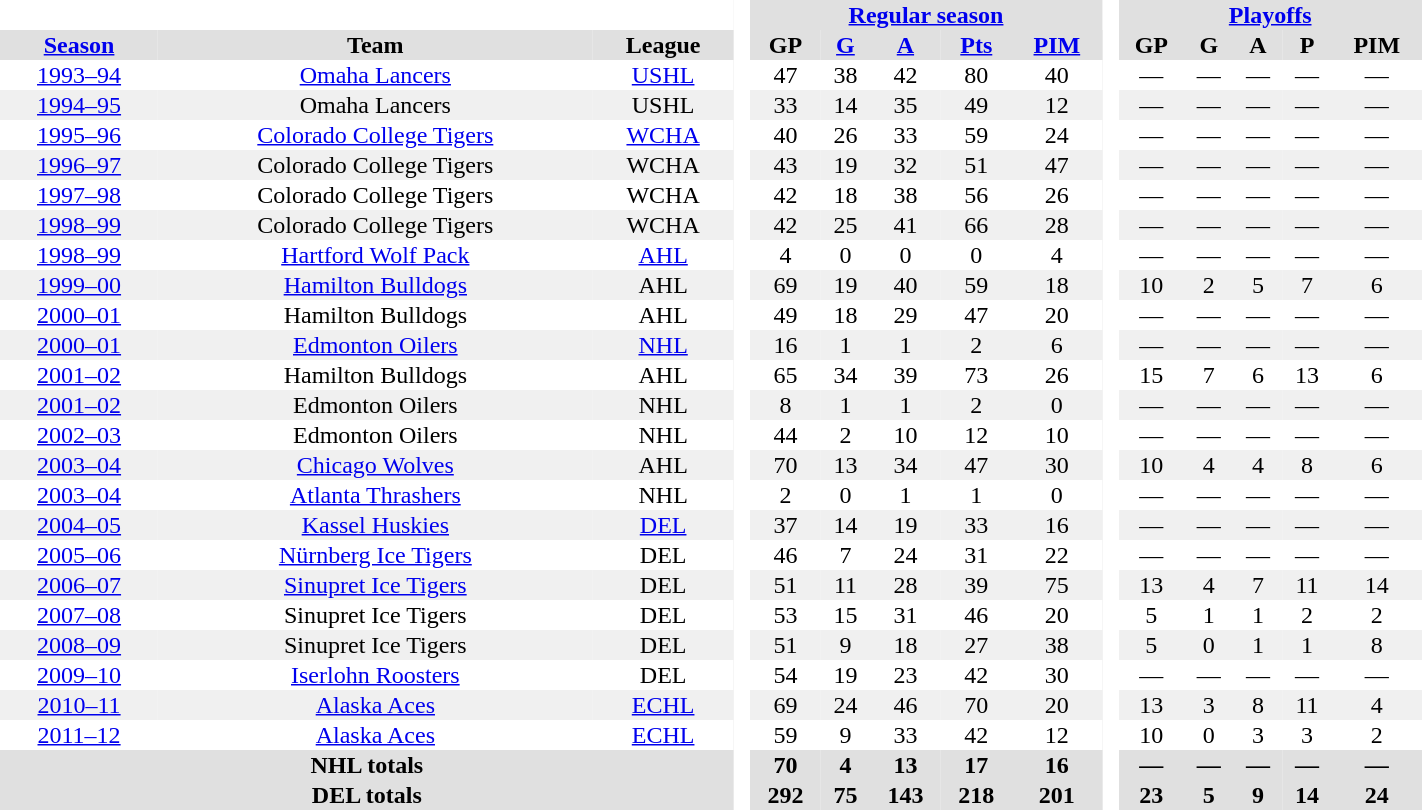<table BORDER="0" CELLPADDING="1" CELLSPACING="0" width="75%" style="text-align:center">
<tr bgcolor="#e0e0e0">
<th colspan="3" bgcolor="#ffffff"> </th>
<th rowspan="99" bgcolor="#ffffff"> </th>
<th colspan="5"><a href='#'>Regular season</a></th>
<th rowspan="99" bgcolor="#ffffff"> </th>
<th colspan="5"><a href='#'>Playoffs</a></th>
</tr>
<tr bgcolor="#e0e0e0">
<th ALIGN="center"><a href='#'>Season</a></th>
<th ALIGN="center">Team</th>
<th ALIGN="center">League</th>
<th ALIGN="center">GP</th>
<th ALIGN="center"><a href='#'>G</a></th>
<th ALIGN="center"><a href='#'>A</a></th>
<th ALIGN="center"><a href='#'>Pts</a></th>
<th ALIGN="center"><a href='#'>PIM</a></th>
<th ALIGN="center">GP</th>
<th ALIGN="center">G</th>
<th ALIGN="center">A</th>
<th ALIGN="center">P</th>
<th ALIGN="center">PIM</th>
</tr>
<tr ALIGN="center">
<td ALIGN="center"><a href='#'>1993–94</a></td>
<td ALIGN="center"><a href='#'>Omaha Lancers</a></td>
<td ALIGN="center"><a href='#'>USHL</a></td>
<td ALIGN="center">47</td>
<td ALIGN="center">38</td>
<td ALIGN="center">42</td>
<td ALIGN="center">80</td>
<td ALIGN="center">40</td>
<td>—</td>
<td>—</td>
<td>—</td>
<td>—</td>
<td>—</td>
</tr>
<tr ALIGN="center" bgcolor="#f0f0f0">
<td ALIGN="center"><a href='#'>1994–95</a></td>
<td ALIGN="center">Omaha Lancers</td>
<td ALIGN="center">USHL</td>
<td ALIGN="center">33</td>
<td ALIGN="center">14</td>
<td ALIGN="center">35</td>
<td ALIGN="center">49</td>
<td ALIGN="center">12</td>
<td>—</td>
<td>—</td>
<td>—</td>
<td>—</td>
<td>—</td>
</tr>
<tr ALIGN="center">
<td ALIGN="center"><a href='#'>1995–96</a></td>
<td ALIGN="center"><a href='#'>Colorado College Tigers</a></td>
<td ALIGN="center"><a href='#'>WCHA</a></td>
<td ALIGN="center">40</td>
<td ALIGN="center">26</td>
<td ALIGN="center">33</td>
<td ALIGN="center">59</td>
<td ALIGN="center">24</td>
<td>—</td>
<td>—</td>
<td>—</td>
<td>—</td>
<td>—</td>
</tr>
<tr ALIGN="center" bgcolor="#f0f0f0">
<td ALIGN="center"><a href='#'>1996–97</a></td>
<td ALIGN="center">Colorado College Tigers</td>
<td ALIGN="center">WCHA</td>
<td ALIGN="center">43</td>
<td ALIGN="center">19</td>
<td ALIGN="center">32</td>
<td ALIGN="center">51</td>
<td ALIGN="center">47</td>
<td>—</td>
<td>—</td>
<td>—</td>
<td>—</td>
<td>—</td>
</tr>
<tr ALIGN="center">
<td ALIGN="center"><a href='#'>1997–98</a></td>
<td ALIGN="center">Colorado College Tigers</td>
<td ALIGN="center">WCHA</td>
<td ALIGN="center">42</td>
<td ALIGN="center">18</td>
<td ALIGN="center">38</td>
<td ALIGN="center">56</td>
<td ALIGN="center">26</td>
<td>—</td>
<td>—</td>
<td>—</td>
<td>—</td>
<td>—</td>
</tr>
<tr ALIGN="center" bgcolor="#f0f0f0">
<td ALIGN="center"><a href='#'>1998–99</a></td>
<td ALIGN="center">Colorado College Tigers</td>
<td ALIGN="center">WCHA</td>
<td ALIGN="center">42</td>
<td ALIGN="center">25</td>
<td ALIGN="center">41</td>
<td ALIGN="center">66</td>
<td ALIGN="center">28</td>
<td>—</td>
<td>—</td>
<td>—</td>
<td>—</td>
<td>—</td>
</tr>
<tr ALIGN="center">
<td ALIGN="center"><a href='#'>1998–99</a></td>
<td ALIGN="center"><a href='#'>Hartford Wolf Pack</a></td>
<td ALIGN="center"><a href='#'>AHL</a></td>
<td ALIGN="center">4</td>
<td ALIGN="center">0</td>
<td ALIGN="center">0</td>
<td ALIGN="center">0</td>
<td ALIGN="center">4</td>
<td>—</td>
<td>—</td>
<td>—</td>
<td>—</td>
<td>—</td>
</tr>
<tr ALIGN="center" bgcolor="#f0f0f0">
<td ALIGN="center"><a href='#'>1999–00</a></td>
<td ALIGN="center"><a href='#'>Hamilton Bulldogs</a></td>
<td ALIGN="center">AHL</td>
<td ALIGN="center">69</td>
<td ALIGN="center">19</td>
<td ALIGN="center">40</td>
<td ALIGN="center">59</td>
<td ALIGN="center">18</td>
<td ALIGN="center">10</td>
<td ALIGN="center">2</td>
<td ALIGN="center">5</td>
<td ALIGN="center">7</td>
<td ALIGN="center">6</td>
</tr>
<tr ALIGN="center">
<td ALIGN="center"><a href='#'>2000–01</a></td>
<td ALIGN="center">Hamilton Bulldogs</td>
<td ALIGN="center">AHL</td>
<td ALIGN="center">49</td>
<td ALIGN="center">18</td>
<td ALIGN="center">29</td>
<td ALIGN="center">47</td>
<td ALIGN="center">20</td>
<td>—</td>
<td>—</td>
<td>—</td>
<td>—</td>
<td>—</td>
</tr>
<tr ALIGN="center" bgcolor="#f0f0f0">
<td ALIGN="center"><a href='#'>2000–01</a></td>
<td ALIGN="center"><a href='#'>Edmonton Oilers</a></td>
<td ALIGN="center"><a href='#'>NHL</a></td>
<td ALIGN="center">16</td>
<td ALIGN="center">1</td>
<td ALIGN="center">1</td>
<td ALIGN="center">2</td>
<td ALIGN="center">6</td>
<td>—</td>
<td>—</td>
<td>—</td>
<td>—</td>
<td>—</td>
</tr>
<tr ALIGN="center">
<td ALIGN="center"><a href='#'>2001–02</a></td>
<td ALIGN="center">Hamilton Bulldogs</td>
<td ALIGN="center">AHL</td>
<td ALIGN="center">65</td>
<td ALIGN="center">34</td>
<td ALIGN="center">39</td>
<td ALIGN="center">73</td>
<td ALIGN="center">26</td>
<td ALIGN="center">15</td>
<td ALIGN="center">7</td>
<td ALIGN="center">6</td>
<td ALIGN="center">13</td>
<td ALIGN="center">6</td>
</tr>
<tr ALIGN="center" bgcolor="#f0f0f0">
<td ALIGN="center"><a href='#'>2001–02</a></td>
<td ALIGN="center">Edmonton Oilers</td>
<td ALIGN="center">NHL</td>
<td ALIGN="center">8</td>
<td ALIGN="center">1</td>
<td ALIGN="center">1</td>
<td ALIGN="center">2</td>
<td ALIGN="center">0</td>
<td>—</td>
<td>—</td>
<td>—</td>
<td>—</td>
<td>—</td>
</tr>
<tr ALIGN="center">
<td ALIGN="center"><a href='#'>2002–03</a></td>
<td ALIGN="center">Edmonton Oilers</td>
<td ALIGN="center">NHL</td>
<td ALIGN="center">44</td>
<td ALIGN="center">2</td>
<td ALIGN="center">10</td>
<td ALIGN="center">12</td>
<td ALIGN="center">10</td>
<td>—</td>
<td>—</td>
<td>—</td>
<td>—</td>
<td>—</td>
</tr>
<tr ALIGN="center" bgcolor="#f0f0f0">
<td ALIGN="center"><a href='#'>2003–04</a></td>
<td ALIGN="center"><a href='#'>Chicago Wolves</a></td>
<td ALIGN="center">AHL</td>
<td ALIGN="center">70</td>
<td ALIGN="center">13</td>
<td ALIGN="center">34</td>
<td ALIGN="center">47</td>
<td ALIGN="center">30</td>
<td ALIGN="center">10</td>
<td ALIGN="center">4</td>
<td ALIGN="center">4</td>
<td ALIGN="center">8</td>
<td ALIGN="center">6</td>
</tr>
<tr ALIGN="center">
<td ALIGN="center"><a href='#'>2003–04</a></td>
<td ALIGN="center"><a href='#'>Atlanta Thrashers</a></td>
<td ALIGN="center">NHL</td>
<td ALIGN="center">2</td>
<td ALIGN="center">0</td>
<td ALIGN="center">1</td>
<td ALIGN="center">1</td>
<td ALIGN="center">0</td>
<td>—</td>
<td>—</td>
<td>—</td>
<td>—</td>
<td>—</td>
</tr>
<tr ALIGN="center" bgcolor="#f0f0f0">
<td ALIGN="center"><a href='#'>2004–05</a></td>
<td ALIGN="center"><a href='#'>Kassel Huskies</a></td>
<td ALIGN="center"><a href='#'>DEL</a></td>
<td ALIGN="center">37</td>
<td ALIGN="center">14</td>
<td ALIGN="center">19</td>
<td ALIGN="center">33</td>
<td ALIGN="center">16</td>
<td>—</td>
<td>—</td>
<td>—</td>
<td>—</td>
<td>—</td>
</tr>
<tr ALIGN="center">
<td ALIGN="center"><a href='#'>2005–06</a></td>
<td ALIGN="center"><a href='#'>Nürnberg Ice Tigers</a></td>
<td ALIGN="center">DEL</td>
<td ALIGN="center">46</td>
<td ALIGN="center">7</td>
<td ALIGN="center">24</td>
<td ALIGN="center">31</td>
<td ALIGN="center">22</td>
<td>—</td>
<td>—</td>
<td>—</td>
<td>—</td>
<td>—</td>
</tr>
<tr ALIGN="center" bgcolor="#f0f0f0">
<td ALIGN="center"><a href='#'>2006–07</a></td>
<td ALIGN="center"><a href='#'>Sinupret Ice Tigers</a></td>
<td ALIGN="center">DEL</td>
<td ALIGN="center">51</td>
<td ALIGN="center">11</td>
<td ALIGN="center">28</td>
<td ALIGN="center">39</td>
<td ALIGN="center">75</td>
<td ALIGN="center">13</td>
<td ALIGN="center">4</td>
<td ALIGN="center">7</td>
<td ALIGN="center">11</td>
<td ALIGN="center">14</td>
</tr>
<tr ALIGN="center">
<td ALIGN="center"><a href='#'>2007–08</a></td>
<td ALIGN="center">Sinupret Ice Tigers</td>
<td ALIGN="center">DEL</td>
<td ALIGN="center">53</td>
<td ALIGN="center">15</td>
<td ALIGN="center">31</td>
<td ALIGN="center">46</td>
<td ALIGN="center">20</td>
<td ALIGN="center">5</td>
<td ALIGN="center">1</td>
<td ALIGN="center">1</td>
<td ALIGN="center">2</td>
<td ALIGN="center">2</td>
</tr>
<tr ALIGN="center" bgcolor="#f0f0f0">
<td ALIGN="center"><a href='#'>2008–09</a></td>
<td ALIGN="center">Sinupret Ice Tigers</td>
<td ALIGN="center">DEL</td>
<td ALIGN="center">51</td>
<td ALIGN="center">9</td>
<td ALIGN="center">18</td>
<td ALIGN="center">27</td>
<td ALIGN="center">38</td>
<td ALIGN="center">5</td>
<td ALIGN="center">0</td>
<td ALIGN="center">1</td>
<td ALIGN="center">1</td>
<td ALIGN="center">8</td>
</tr>
<tr ALIGN="center">
<td ALIGN="center"><a href='#'>2009–10</a></td>
<td ALIGN="center"><a href='#'>Iserlohn Roosters</a></td>
<td ALIGN="center">DEL</td>
<td ALIGN="center">54</td>
<td ALIGN="center">19</td>
<td ALIGN="center">23</td>
<td ALIGN="center">42</td>
<td ALIGN="center">30</td>
<td>—</td>
<td>—</td>
<td>—</td>
<td>—</td>
<td>—</td>
</tr>
<tr ALIGN="center" bgcolor="#f0f0f0">
<td ALIGN="center"><a href='#'>2010–11</a></td>
<td ALIGN="center"><a href='#'>Alaska Aces</a></td>
<td ALIGN="center"><a href='#'>ECHL</a></td>
<td ALIGN="center">69</td>
<td ALIGN="center">24</td>
<td ALIGN="center">46</td>
<td ALIGN="center">70</td>
<td ALIGN="center">20</td>
<td ALIGN="center">13</td>
<td ALIGN="center">3</td>
<td ALIGN="center">8</td>
<td ALIGN="center">11</td>
<td ALIGN="center">4</td>
</tr>
<tr ALIGN="center">
<td ALIGN="center"><a href='#'>2011–12</a></td>
<td ALIGN="center"><a href='#'>Alaska Aces</a></td>
<td ALIGN="center"><a href='#'>ECHL</a></td>
<td ALIGN="center">59</td>
<td ALIGN="center">9</td>
<td ALIGN="center">33</td>
<td ALIGN="center">42</td>
<td ALIGN="center">12</td>
<td ALIGN="center">10</td>
<td ALIGN="center">0</td>
<td ALIGN="center">3</td>
<td ALIGN="center">3</td>
<td ALIGN="center">2</td>
</tr>
<tr ALIGN="center" bgcolor="#e0e0e0">
<th colspan="3">NHL totals</th>
<th ALIGN="center">70</th>
<th ALIGN="center">4</th>
<th ALIGN="center">13</th>
<th ALIGN="center">17</th>
<th ALIGN="center">16</th>
<th>—</th>
<th>—</th>
<th>—</th>
<th>—</th>
<th>—</th>
</tr>
<tr ALIGN="center" bgcolor="#e0e0e0">
<th colspan="3">DEL totals</th>
<th ALIGN="center">292</th>
<th ALIGN="center">75</th>
<th ALIGN="center">143</th>
<th ALIGN="center">218</th>
<th ALIGN="center">201</th>
<th>23</th>
<th>5</th>
<th>9</th>
<th>14</th>
<th>24</th>
</tr>
</table>
